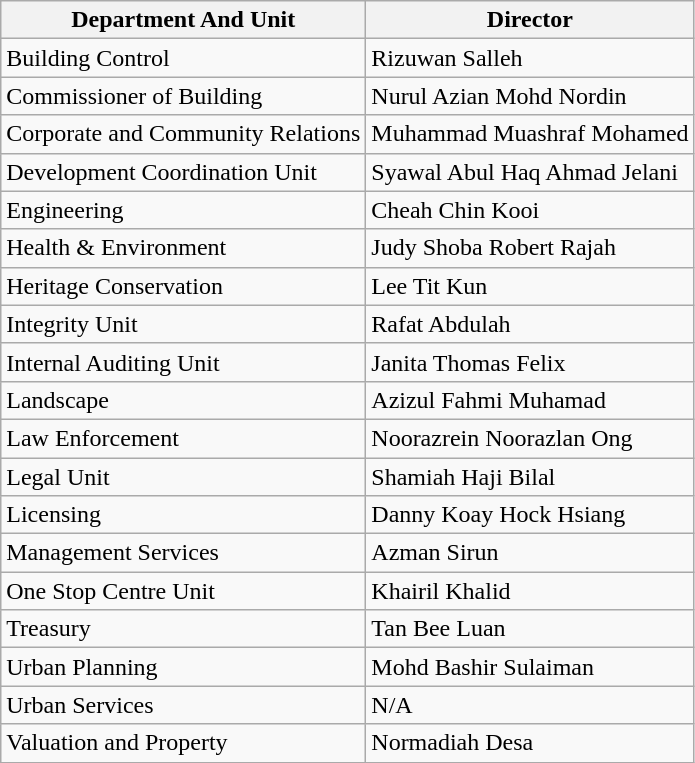<table class="wikitable sortable">
<tr>
<th>Department And Unit</th>
<th>Director</th>
</tr>
<tr>
<td>Building Control</td>
<td>Rizuwan Salleh</td>
</tr>
<tr>
<td>Commissioner of Building</td>
<td>Nurul Azian Mohd Nordin</td>
</tr>
<tr>
<td>Corporate and Community Relations</td>
<td>Muhammad Muashraf Mohamed</td>
</tr>
<tr>
<td>Development Coordination Unit</td>
<td>Syawal Abul Haq Ahmad Jelani</td>
</tr>
<tr>
<td>Engineering</td>
<td>Cheah Chin Kooi</td>
</tr>
<tr>
<td>Health & Environment</td>
<td>Judy Shoba Robert Rajah</td>
</tr>
<tr>
<td>Heritage Conservation</td>
<td>Lee Tit Kun</td>
</tr>
<tr>
<td>Integrity Unit</td>
<td>Rafat Abdulah</td>
</tr>
<tr>
<td>Internal Auditing Unit</td>
<td>Janita Thomas Felix</td>
</tr>
<tr>
<td>Landscape</td>
<td>Azizul Fahmi Muhamad</td>
</tr>
<tr>
<td>Law Enforcement</td>
<td>Noorazrein Noorazlan Ong</td>
</tr>
<tr>
<td>Legal Unit</td>
<td>Shamiah Haji Bilal</td>
</tr>
<tr>
<td>Licensing</td>
<td>Danny Koay Hock Hsiang</td>
</tr>
<tr>
<td>Management Services</td>
<td>Azman Sirun</td>
</tr>
<tr>
<td>One Stop Centre Unit</td>
<td>Khairil Khalid</td>
</tr>
<tr>
<td>Treasury</td>
<td>Tan Bee Luan</td>
</tr>
<tr>
<td>Urban Planning</td>
<td>Mohd Bashir Sulaiman</td>
</tr>
<tr>
<td>Urban Services</td>
<td>N/A</td>
</tr>
<tr>
<td>Valuation and Property</td>
<td>Normadiah Desa</td>
</tr>
</table>
